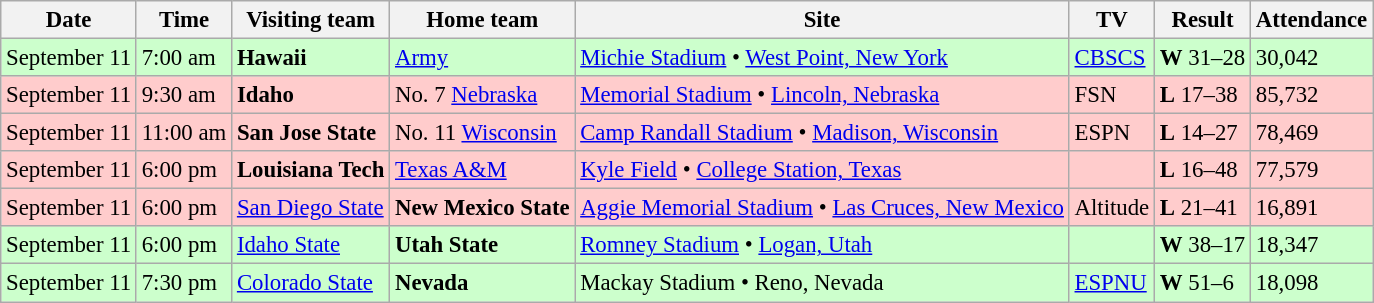<table class="wikitable" style="font-size:95%;">
<tr>
<th>Date</th>
<th>Time</th>
<th>Visiting team</th>
<th>Home team</th>
<th>Site</th>
<th>TV</th>
<th>Result</th>
<th>Attendance</th>
</tr>
<tr style="background:#cfc;">
<td>September 11</td>
<td>7:00 am</td>
<td><strong>Hawaii</strong></td>
<td><a href='#'>Army</a></td>
<td><a href='#'>Michie Stadium</a> • <a href='#'>West Point, New York</a></td>
<td><a href='#'>CBSCS</a></td>
<td><strong>W</strong> 31–28</td>
<td>30,042</td>
</tr>
<tr style="background:#fcc;">
<td>September 11</td>
<td>9:30 am</td>
<td><strong>Idaho</strong></td>
<td>No. 7 <a href='#'>Nebraska</a></td>
<td><a href='#'>Memorial Stadium</a> • <a href='#'>Lincoln, Nebraska</a></td>
<td>FSN</td>
<td><strong>L</strong> 17–38</td>
<td>85,732</td>
</tr>
<tr style="background:#fcc;">
<td>September 11</td>
<td>11:00 am</td>
<td><strong>San Jose State</strong></td>
<td>No. 11 <a href='#'>Wisconsin</a></td>
<td><a href='#'>Camp Randall Stadium</a> • <a href='#'>Madison, Wisconsin</a></td>
<td>ESPN</td>
<td><strong>L</strong> 14–27</td>
<td>78,469</td>
</tr>
<tr style="background:#fcc;">
<td>September 11</td>
<td>6:00 pm</td>
<td><strong>Louisiana Tech</strong></td>
<td><a href='#'>Texas A&M</a></td>
<td><a href='#'>Kyle Field</a> • <a href='#'>College Station, Texas</a></td>
<td></td>
<td><strong>L</strong> 16–48</td>
<td>77,579</td>
</tr>
<tr style="background:#fcc;">
<td>September 11</td>
<td>6:00 pm</td>
<td><a href='#'>San Diego State</a></td>
<td><strong>New Mexico State</strong></td>
<td><a href='#'>Aggie Memorial Stadium</a> • <a href='#'>Las Cruces, New Mexico</a></td>
<td>Altitude</td>
<td><strong>L</strong> 21–41</td>
<td>16,891</td>
</tr>
<tr style="background:#cfc;">
<td>September 11</td>
<td>6:00 pm</td>
<td><a href='#'>Idaho State</a></td>
<td><strong>Utah State</strong></td>
<td><a href='#'>Romney Stadium</a> • <a href='#'>Logan, Utah</a></td>
<td></td>
<td><strong>W</strong> 38–17</td>
<td>18,347</td>
</tr>
<tr style="background:#cfc;">
<td>September 11</td>
<td>7:30 pm</td>
<td><a href='#'>Colorado State</a></td>
<td><strong>Nevada</strong></td>
<td>Mackay Stadium • Reno, Nevada</td>
<td><a href='#'>ESPNU</a></td>
<td><strong>W</strong> 51–6</td>
<td>18,098</td>
</tr>
</table>
